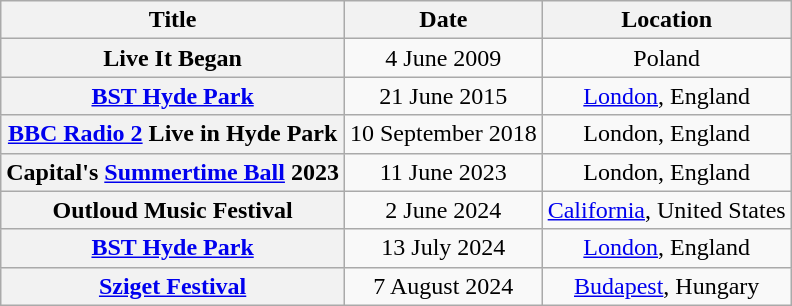<table class="wikitable plainrowheaders sortable" style="text-align:center;">
<tr>
<th scope=col class="unsortable">Title</th>
<th scope=col>Date</th>
<th scope=col>Location</th>
</tr>
<tr>
<th scope=row>Live It Began</th>
<td>4 June 2009</td>
<td>Poland</td>
</tr>
<tr>
<th scope=row><a href='#'>BST Hyde Park</a></th>
<td>21 June 2015</td>
<td><a href='#'>London</a>, England</td>
</tr>
<tr>
<th scope=row><a href='#'>BBC Radio 2</a> Live in Hyde Park</th>
<td>10 September 2018</td>
<td>London, England</td>
</tr>
<tr>
<th scope=row>Capital's <a href='#'>Summertime Ball</a> 2023</th>
<td>11 June 2023</td>
<td>London, England</td>
</tr>
<tr>
<th scope=row>Outloud Music Festival</th>
<td>2 June 2024</td>
<td><a href='#'>California</a>, United States</td>
</tr>
<tr>
<th scope=row><a href='#'>BST Hyde Park</a></th>
<td>13 July 2024</td>
<td><a href='#'>London</a>, England</td>
</tr>
<tr>
<th scope=row><a href='#'>Sziget Festival</a></th>
<td>7 August 2024</td>
<td><a href='#'>Budapest</a>, Hungary</td>
</tr>
</table>
